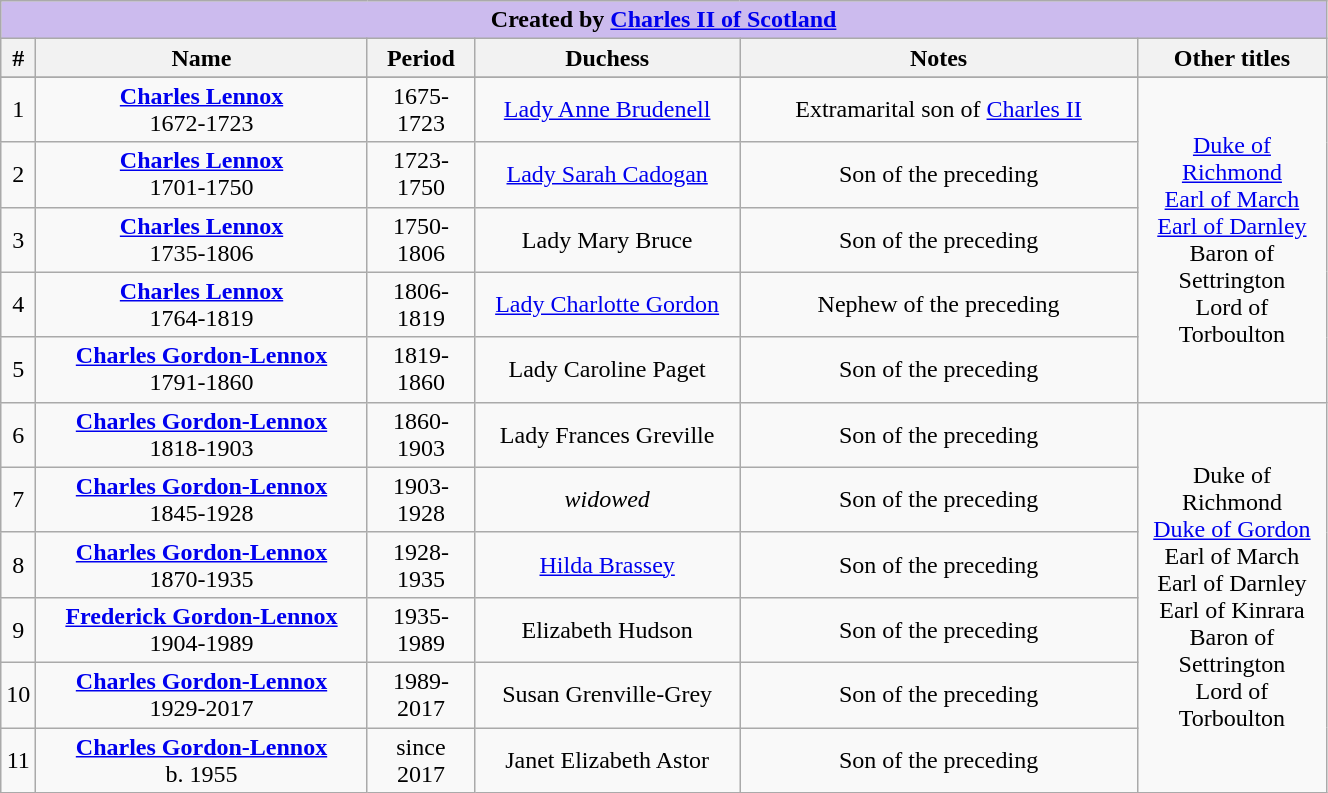<table style="text-align:center; width:70%" class="wikitable">
<tr>
<th colspan="7" style="background-color: #cbe">Created by <a href='#'>Charles II of Scotland</a></th>
</tr>
<tr>
<th style="width:10%%">#</th>
<th style="width:25%">Name</th>
<th>Period</th>
<th style="width:20%">Duchess</th>
<th style="width:30%">Notes</th>
<th>Other titles</th>
</tr>
<tr bgcolor="#dddddd" |>
</tr>
<tr>
<td>1</td>
<td><strong><a href='#'>Charles Lennox</a></strong><br>1672-1723</td>
<td>1675-1723</td>
<td><a href='#'>Lady Anne Brudenell</a></td>
<td>Extramarital son of <a href='#'>Charles II</a></td>
<td rowspan="5"><a href='#'>Duke of Richmond</a><br><a href='#'>Earl of March</a><br><a href='#'>Earl of Darnley</a><br>Baron of Settrington<br>Lord of Torboulton</td>
</tr>
<tr>
<td>2</td>
<td><strong><a href='#'>Charles Lennox</a></strong><br>1701-1750</td>
<td>1723-1750</td>
<td><a href='#'>Lady Sarah Cadogan</a></td>
<td>Son of the preceding</td>
</tr>
<tr>
<td>3</td>
<td><strong><a href='#'>Charles Lennox</a></strong><br>1735-1806</td>
<td>1750-1806</td>
<td>Lady Mary Bruce</td>
<td>Son of the preceding</td>
</tr>
<tr>
<td>4</td>
<td><strong><a href='#'>Charles Lennox</a></strong><br>1764-1819</td>
<td>1806-1819</td>
<td><a href='#'>Lady Charlotte Gordon</a></td>
<td>Nephew of the preceding</td>
</tr>
<tr>
<td>5</td>
<td><strong><a href='#'>Charles Gordon-Lennox</a></strong><br>1791-1860</td>
<td>1819-1860</td>
<td>Lady Caroline Paget</td>
<td>Son of the preceding</td>
</tr>
<tr>
<td>6</td>
<td><strong><a href='#'>Charles Gordon-Lennox</a></strong><br>1818-1903</td>
<td>1860-1903</td>
<td>Lady Frances Greville</td>
<td>Son of the preceding</td>
<td rowspan="6">Duke of Richmond<br><a href='#'>Duke of Gordon</a><br>Earl of March<br>Earl of Darnley<br>Earl of Kinrara<br>Baron of Settrington<br>Lord of Torboulton</td>
</tr>
<tr>
<td>7</td>
<td><strong><a href='#'>Charles Gordon-Lennox</a></strong><br>1845-1928</td>
<td>1903-1928</td>
<td><em>widowed</em></td>
<td>Son of the preceding</td>
</tr>
<tr>
<td>8</td>
<td><strong><a href='#'>Charles Gordon-Lennox</a></strong><br>1870-1935</td>
<td>1928-1935</td>
<td><a href='#'>Hilda Brassey</a></td>
<td>Son of the preceding</td>
</tr>
<tr>
<td>9</td>
<td><strong><a href='#'>Frederick Gordon-Lennox</a></strong><br>1904-1989</td>
<td>1935-1989</td>
<td>Elizabeth Hudson</td>
<td>Son of the preceding</td>
</tr>
<tr>
<td>10</td>
<td><strong><a href='#'>Charles Gordon-Lennox</a></strong><br>1929-2017</td>
<td>1989-2017</td>
<td>Susan Grenville-Grey</td>
<td>Son of the preceding</td>
</tr>
<tr>
<td>11</td>
<td><strong><a href='#'>Charles Gordon-Lennox</a></strong><br>b. 1955</td>
<td>since 2017</td>
<td>Janet Elizabeth Astor</td>
<td>Son of the preceding</td>
</tr>
</table>
